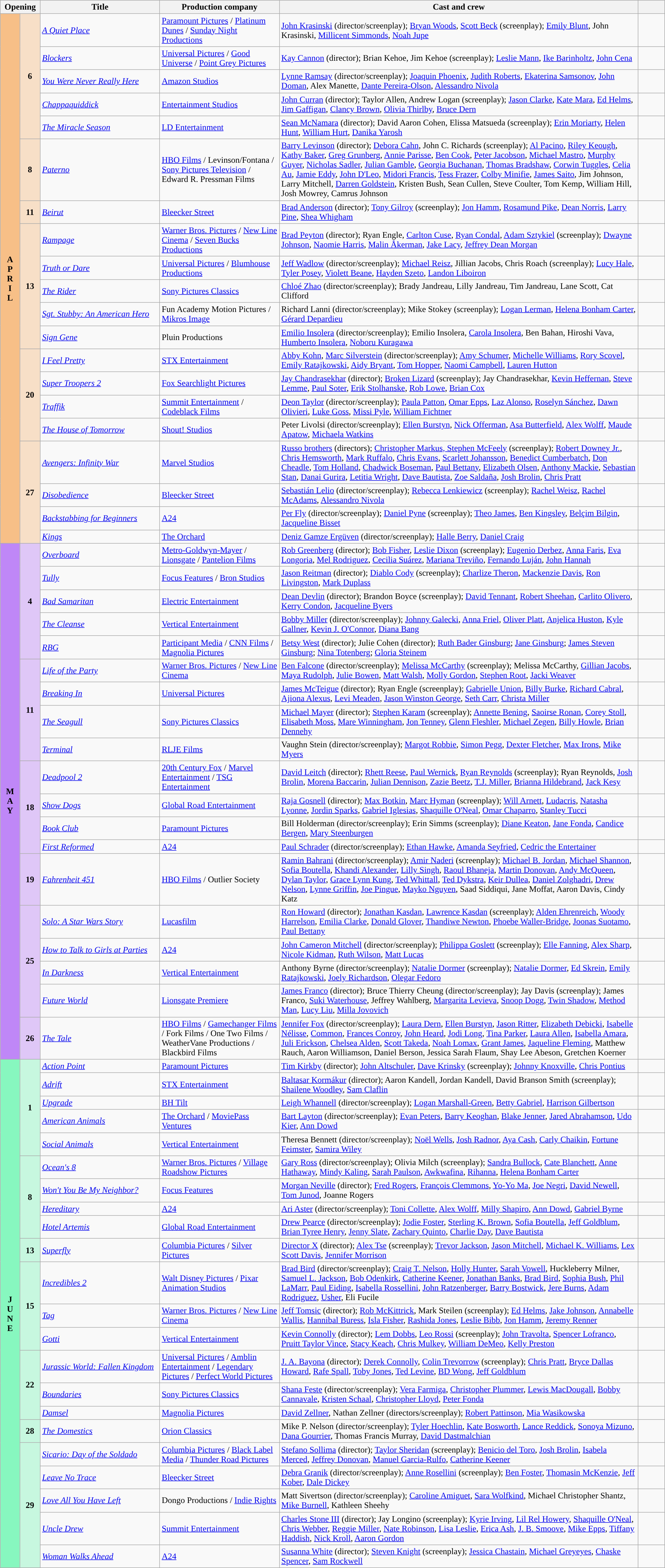<table class="wikitable sortable">
<tr>
<th colspan="2" style="width:6%;"><strong>Opening</strong></th>
<th style="width:18%;">Title</th>
<th style="width:18%">Production company</th>
<th>Cast and crew</th>
<th style="width:4%;"  class="unsortable"></th>
</tr>
<tr>
<th rowspan="20" style="text-align:center; background:#f7bf87">A<br>P<br>R<br>I<br>L</th>
<td rowspan="5" style="text-align:center; background:#f7dfc7"><strong>6</strong></td>
<td><em><a href='#'>A Quiet Place</a></em></td>
<td><a href='#'>Paramount Pictures</a> / <a href='#'>Platinum Dunes</a> / <a href='#'>Sunday Night Productions</a></td>
<td><a href='#'>John Krasinski</a> (director/screenplay); <a href='#'>Bryan Woods</a>, <a href='#'>Scott Beck</a> (screenplay); <a href='#'>Emily Blunt</a>, John Krasinski, <a href='#'>Millicent Simmonds</a>, <a href='#'>Noah Jupe</a></td>
<td></td>
</tr>
<tr>
<td><em><a href='#'>Blockers</a></em></td>
<td><a href='#'>Universal Pictures</a> / <a href='#'>Good Universe</a> / <a href='#'>Point Grey Pictures</a></td>
<td><a href='#'>Kay Cannon</a> (director); Brian Kehoe, Jim Kehoe (screenplay); <a href='#'>Leslie Mann</a>, <a href='#'>Ike Barinholtz</a>, <a href='#'>John Cena</a></td>
<td></td>
</tr>
<tr>
<td><em><a href='#'>You Were Never Really Here</a></em></td>
<td><a href='#'>Amazon Studios</a></td>
<td><a href='#'>Lynne Ramsay</a> (director/screenplay); <a href='#'>Joaquin Phoenix</a>, <a href='#'>Judith Roberts</a>, <a href='#'>Ekaterina Samsonov</a>, <a href='#'>John Doman</a>, Alex Manette, <a href='#'>Dante Pereira-Olson</a>, <a href='#'>Alessandro Nivola</a></td>
<td></td>
</tr>
<tr>
<td><em><a href='#'>Chappaquiddick</a></em></td>
<td><a href='#'>Entertainment Studios</a></td>
<td><a href='#'>John Curran</a> (director); Taylor Allen, Andrew Logan (screenplay); <a href='#'>Jason Clarke</a>, <a href='#'>Kate Mara</a>, <a href='#'>Ed Helms</a>, <a href='#'>Jim Gaffigan</a>, <a href='#'>Clancy Brown</a>, <a href='#'>Olivia Thirlby</a>, <a href='#'>Bruce Dern</a></td>
<td></td>
</tr>
<tr>
<td><em><a href='#'>The Miracle Season</a></em></td>
<td><a href='#'>LD Entertainment</a></td>
<td><a href='#'>Sean McNamara</a> (director); David Aaron Cohen, Elissa Matsueda (screenplay); <a href='#'>Erin Moriarty</a>, <a href='#'>Helen Hunt</a>, <a href='#'>William Hurt</a>, <a href='#'>Danika Yarosh</a></td>
<td></td>
</tr>
<tr>
<td rowspan="1" style="text-align:center; background:#f7dfc7"><strong>8</strong></td>
<td><em><a href='#'>Paterno</a></em></td>
<td><a href='#'>HBO Films</a> / Levinson/Fontana / <a href='#'>Sony Pictures Television</a> / Edward R. Pressman Films</td>
<td><a href='#'>Barry Levinson</a> (director); <a href='#'>Debora Cahn</a>, John C. Richards (screenplay); <a href='#'>Al Pacino</a>, <a href='#'>Riley Keough</a>, <a href='#'>Kathy Baker</a>, <a href='#'>Greg Grunberg</a>, <a href='#'>Annie Parisse</a>, <a href='#'>Ben Cook</a>, <a href='#'>Peter Jacobson</a>, <a href='#'>Michael Mastro</a>, <a href='#'>Murphy Guyer</a>, <a href='#'>Nicholas Sadler</a>, <a href='#'>Julian Gamble</a>, <a href='#'>Georgia Buchanan</a>, <a href='#'>Thomas Bradshaw</a>, <a href='#'>Corwin Tuggles</a>, <a href='#'>Celia Au</a>, <a href='#'>Jamie Eddy</a>, <a href='#'>John D'Leo</a>, <a href='#'>Midori Francis</a>, <a href='#'>Tess Frazer</a>, <a href='#'>Colby Minifie</a>, <a href='#'>James Saito</a>, Jim Johnson, Larry Mitchell, <a href='#'>Darren Goldstein</a>, Kristen Bush, Sean Cullen, Steve Coulter, Tom Kemp, William Hill, Josh Mowrey, Camrus Johnson</td>
</tr>
<tr>
<td style="text-align:center; background:#f7dfc7"><strong>11</strong></td>
<td><em><a href='#'>Beirut</a></em></td>
<td><a href='#'>Bleecker Street</a></td>
<td><a href='#'>Brad Anderson</a> (director); <a href='#'>Tony Gilroy</a> (screenplay); <a href='#'>Jon Hamm</a>, <a href='#'>Rosamund Pike</a>, <a href='#'>Dean Norris</a>, <a href='#'>Larry Pine</a>, <a href='#'>Shea Whigham</a></td>
<td></td>
</tr>
<tr>
<td rowspan="5" style="text-align:center; background:#f7dfc7"><strong>13</strong></td>
<td><em><a href='#'>Rampage</a></em></td>
<td><a href='#'>Warner Bros. Pictures</a> / <a href='#'>New Line Cinema</a> / <a href='#'>Seven Bucks Productions</a></td>
<td><a href='#'>Brad Peyton</a> (director); Ryan Engle, <a href='#'>Carlton Cuse</a>, <a href='#'>Ryan Condal</a>, <a href='#'>Adam Sztykiel</a> (screenplay); <a href='#'>Dwayne Johnson</a>, <a href='#'>Naomie Harris</a>, <a href='#'>Malin Åkerman</a>, <a href='#'>Jake Lacy</a>, <a href='#'>Jeffrey Dean Morgan</a></td>
<td></td>
</tr>
<tr>
<td><em><a href='#'>Truth or Dare</a></em></td>
<td><a href='#'>Universal Pictures</a> / <a href='#'>Blumhouse Productions</a></td>
<td><a href='#'>Jeff Wadlow</a> (director/screenplay); <a href='#'>Michael Reisz</a>, Jillian Jacobs, Chris Roach (screenplay); <a href='#'>Lucy Hale</a>, <a href='#'>Tyler Posey</a>, <a href='#'>Violett Beane</a>, <a href='#'>Hayden Szeto</a>, <a href='#'>Landon Liboiron</a></td>
<td></td>
</tr>
<tr>
<td><em><a href='#'>The Rider</a></em></td>
<td><a href='#'>Sony Pictures Classics</a></td>
<td><a href='#'>Chloé Zhao</a> (director/screenplay); Brady Jandreau, Lilly Jandreau, Tim Jandreau, Lane Scott, Cat Clifford</td>
<td></td>
</tr>
<tr>
<td><em><a href='#'>Sgt. Stubby: An American Hero</a></em></td>
<td>Fun Academy Motion Pictures / <a href='#'>Mikros Image</a></td>
<td>Richard Lanni (director/screenplay); Mike Stokey (screenplay); <a href='#'>Logan Lerman</a>, <a href='#'>Helena Bonham Carter</a>, <a href='#'>Gérard Depardieu</a></td>
<td></td>
</tr>
<tr>
<td><em><a href='#'>Sign Gene</a></em></td>
<td>Pluin Productions</td>
<td><a href='#'>Emilio Insolera</a> (director/screenplay); Emilio Insolera, <a href='#'>Carola Insolera</a>, Ben Bahan, Hiroshi Vava, <a href='#'>Humberto Insolera</a>, <a href='#'>Noboru Kuragawa</a></td>
<td></td>
</tr>
<tr>
<td rowspan="4" style="text-align:center; background:#f7dfc7"><strong>20</strong></td>
<td><em><a href='#'>I Feel Pretty</a></em></td>
<td><a href='#'>STX Entertainment</a></td>
<td><a href='#'>Abby Kohn</a>, <a href='#'>Marc Silverstein</a> (director/screenplay); <a href='#'>Amy Schumer</a>, <a href='#'>Michelle Williams</a>, <a href='#'>Rory Scovel</a>, <a href='#'>Emily Ratajkowski</a>, <a href='#'>Aidy Bryant</a>, <a href='#'>Tom Hopper</a>, <a href='#'>Naomi Campbell</a>, <a href='#'>Lauren Hutton</a></td>
<td></td>
</tr>
<tr>
<td><em><a href='#'>Super Troopers 2</a></em></td>
<td><a href='#'>Fox Searchlight Pictures</a></td>
<td><a href='#'>Jay Chandrasekhar</a> (director); <a href='#'>Broken Lizard</a> (screenplay); Jay Chandrasekhar, <a href='#'>Kevin Heffernan</a>, <a href='#'>Steve Lemme</a>, <a href='#'>Paul Soter</a>, <a href='#'>Erik Stolhanske</a>, <a href='#'>Rob Lowe</a>, <a href='#'>Brian Cox</a></td>
<td></td>
</tr>
<tr>
<td><em><a href='#'>Traffik</a></em></td>
<td><a href='#'>Summit Entertainment</a> / <a href='#'>Codeblack Films</a></td>
<td><a href='#'>Deon Taylor</a> (director/screenplay); <a href='#'>Paula Patton</a>, <a href='#'>Omar Epps</a>, <a href='#'>Laz Alonso</a>, <a href='#'>Roselyn Sánchez</a>, <a href='#'>Dawn Olivieri</a>, <a href='#'>Luke Goss</a>, <a href='#'>Missi Pyle</a>, <a href='#'>William Fichtner</a></td>
<td></td>
</tr>
<tr>
<td><em><a href='#'>The House of Tomorrow</a></em></td>
<td><a href='#'>Shout! Studios</a></td>
<td>Peter Livolsi (director/screenplay); <a href='#'>Ellen Burstyn</a>, <a href='#'>Nick Offerman</a>, <a href='#'>Asa Butterfield</a>, <a href='#'>Alex Wolff</a>, <a href='#'>Maude Apatow</a>, <a href='#'>Michaela Watkins</a></td>
<td></td>
</tr>
<tr>
<td rowspan="4" style="text-align:center; background:#f7dfc7"><strong>27</strong></td>
<td><em><a href='#'>Avengers: Infinity War</a></em></td>
<td><a href='#'>Marvel Studios</a></td>
<td><a href='#'>Russo brothers</a> (directors); <a href='#'>Christopher Markus, Stephen McFeely</a> (screenplay); <a href='#'>Robert Downey Jr.</a>, <a href='#'>Chris Hemsworth</a>, <a href='#'>Mark Ruffalo</a>, <a href='#'>Chris Evans</a>, <a href='#'>Scarlett Johansson</a>, <a href='#'>Benedict Cumberbatch</a>, <a href='#'>Don Cheadle</a>, <a href='#'>Tom Holland</a>, <a href='#'>Chadwick Boseman</a>, <a href='#'>Paul Bettany</a>, <a href='#'>Elizabeth Olsen</a>, <a href='#'>Anthony Mackie</a>, <a href='#'>Sebastian Stan</a>, <a href='#'>Danai Gurira</a>, <a href='#'>Letitia Wright</a>, <a href='#'>Dave Bautista</a>, <a href='#'>Zoe Saldaña</a>, <a href='#'>Josh Brolin</a>, <a href='#'>Chris Pratt</a></td>
<td></td>
</tr>
<tr>
<td><em><a href='#'>Disobedience</a></em></td>
<td><a href='#'>Bleecker Street</a></td>
<td><a href='#'>Sebastián Lelio</a> (director/screenplay); <a href='#'>Rebecca Lenkiewicz</a> (screenplay); <a href='#'>Rachel Weisz</a>, <a href='#'>Rachel McAdams</a>, <a href='#'>Alessandro Nivola</a></td>
<td></td>
</tr>
<tr>
<td><em><a href='#'>Backstabbing for Beginners</a></em></td>
<td><a href='#'>A24</a></td>
<td><a href='#'>Per Fly</a> (director/screenplay); <a href='#'>Daniel Pyne</a> (screenplay); <a href='#'>Theo James</a>, <a href='#'>Ben Kingsley</a>, <a href='#'>Belçim Bilgin</a>, <a href='#'>Jacqueline Bisset</a></td>
<td></td>
</tr>
<tr>
<td><em><a href='#'>Kings</a></em></td>
<td><a href='#'>The Orchard</a></td>
<td><a href='#'>Deniz Gamze Ergüven</a> (director/screenplay); <a href='#'>Halle Berry</a>, <a href='#'>Daniel Craig</a></td>
<td></td>
</tr>
<tr>
<th rowspan="19" style="text-align:center; background:#bf87f7">M<br>A<br>Y</th>
<td rowspan="5" style="text-align:center; background:#dfc7f7"><strong>4</strong></td>
<td><em><a href='#'>Overboard</a></em></td>
<td><a href='#'>Metro-Goldwyn-Mayer</a> / <a href='#'>Lionsgate</a> / <a href='#'>Pantelion Films</a></td>
<td><a href='#'>Rob Greenberg</a> (director); <a href='#'>Bob Fisher</a>, <a href='#'>Leslie Dixon</a> (screenplay); <a href='#'>Eugenio Derbez</a>, <a href='#'>Anna Faris</a>, <a href='#'>Eva Longoria</a>, <a href='#'>Mel Rodriguez</a>, <a href='#'>Cecilia Suárez</a>, <a href='#'>Mariana Treviño</a>, <a href='#'>Fernando Luján</a>, <a href='#'>John Hannah</a></td>
<td></td>
</tr>
<tr>
<td><em><a href='#'>Tully</a></em></td>
<td><a href='#'>Focus Features</a> / <a href='#'>Bron Studios</a></td>
<td><a href='#'>Jason Reitman</a> (director); <a href='#'>Diablo Cody</a> (screenplay); <a href='#'>Charlize Theron</a>, <a href='#'>Mackenzie Davis</a>, <a href='#'>Ron Livingston</a>, <a href='#'>Mark Duplass</a></td>
<td></td>
</tr>
<tr>
<td><em><a href='#'>Bad Samaritan</a></em></td>
<td><a href='#'>Electric Entertainment</a></td>
<td><a href='#'>Dean Devlin</a> (director); Brandon Boyce (screenplay); <a href='#'>David Tennant</a>, <a href='#'>Robert Sheehan</a>, <a href='#'>Carlito Olivero</a>, <a href='#'>Kerry Condon</a>, <a href='#'>Jacqueline Byers</a></td>
<td></td>
</tr>
<tr>
<td><em><a href='#'>The Cleanse</a></em></td>
<td><a href='#'>Vertical Entertainment</a></td>
<td><a href='#'>Bobby Miller</a> (director/screenplay); <a href='#'>Johnny Galecki</a>, <a href='#'>Anna Friel</a>, <a href='#'>Oliver Platt</a>, <a href='#'>Anjelica Huston</a>, <a href='#'>Kyle Gallner</a>, <a href='#'>Kevin J. O'Connor</a>, <a href='#'>Diana Bang</a></td>
<td></td>
</tr>
<tr>
<td><em><a href='#'>RBG</a></em></td>
<td><a href='#'>Participant Media</a> / <a href='#'>CNN Films</a> / <a href='#'>Magnolia Pictures</a></td>
<td><a href='#'>Betsy West</a> (director); Julie Cohen (director); <a href='#'>Ruth Bader Ginsburg</a>; <a href='#'>Jane Ginsburg</a>; <a href='#'>James Steven Ginsburg</a>; <a href='#'>Nina Totenberg</a>; <a href='#'>Gloria Steinem</a></td>
<td></td>
</tr>
<tr>
<td rowspan="4" style="text-align:center; background:#dfc7f7"><strong>11</strong></td>
<td><em><a href='#'>Life of the Party</a></em></td>
<td><a href='#'>Warner Bros. Pictures</a> / <a href='#'>New Line Cinema</a></td>
<td><a href='#'>Ben Falcone</a> (director/screenplay); <a href='#'>Melissa McCarthy</a> (screenplay); Melissa McCarthy, <a href='#'>Gillian Jacobs</a>, <a href='#'>Maya Rudolph</a>, <a href='#'>Julie Bowen</a>, <a href='#'>Matt Walsh</a>, <a href='#'>Molly Gordon</a>, <a href='#'>Stephen Root</a>, <a href='#'>Jacki Weaver</a></td>
<td></td>
</tr>
<tr>
<td><em><a href='#'>Breaking In</a></em></td>
<td><a href='#'>Universal Pictures</a></td>
<td><a href='#'>James McTeigue</a> (director); Ryan Engle (screenplay); <a href='#'>Gabrielle Union</a>, <a href='#'>Billy Burke</a>, <a href='#'>Richard Cabral</a>, <a href='#'>Ajiona Alexus</a>, <a href='#'>Levi Meaden</a>, <a href='#'>Jason Winston George</a>, <a href='#'>Seth Carr</a>, <a href='#'>Christa Miller</a></td>
<td></td>
</tr>
<tr>
<td><em><a href='#'>The Seagull</a></em></td>
<td><a href='#'>Sony Pictures Classics</a></td>
<td><a href='#'>Michael Mayer</a> (director); <a href='#'>Stephen Karam</a> (screenplay); <a href='#'>Annette Bening</a>, <a href='#'>Saoirse Ronan</a>, <a href='#'>Corey Stoll</a>, <a href='#'>Elisabeth Moss</a>, <a href='#'>Mare Winningham</a>, <a href='#'>Jon Tenney</a>, <a href='#'>Glenn Fleshler</a>, <a href='#'>Michael Zegen</a>, <a href='#'>Billy Howle</a>, <a href='#'>Brian Dennehy</a></td>
<td></td>
</tr>
<tr>
<td><em><a href='#'>Terminal</a></em></td>
<td><a href='#'>RLJE Films</a></td>
<td>Vaughn Stein (director/screenplay); <a href='#'>Margot Robbie</a>, <a href='#'>Simon Pegg</a>, <a href='#'>Dexter Fletcher</a>, <a href='#'>Max Irons</a>, <a href='#'>Mike Myers</a></td>
<td></td>
</tr>
<tr>
<td rowspan="4" style="text-align:center; background:#dfc7f7"><strong>18</strong></td>
<td><em><a href='#'>Deadpool 2</a></em></td>
<td><a href='#'>20th Century Fox</a> / <a href='#'>Marvel Entertainment</a> / <a href='#'>TSG Entertainment</a></td>
<td><a href='#'>David Leitch</a> (director); <a href='#'>Rhett Reese</a>, <a href='#'>Paul Wernick</a>, <a href='#'>Ryan Reynolds</a> (screenplay); Ryan Reynolds, <a href='#'>Josh Brolin</a>, <a href='#'>Morena Baccarin</a>, <a href='#'>Julian Dennison</a>, <a href='#'>Zazie Beetz</a>, <a href='#'>T.J. Miller</a>, <a href='#'>Brianna Hildebrand</a>, <a href='#'>Jack Kesy</a></td>
<td></td>
</tr>
<tr>
<td><em><a href='#'>Show Dogs</a></em></td>
<td><a href='#'>Global Road Entertainment</a></td>
<td><a href='#'>Raja Gosnell</a> (director); <a href='#'>Max Botkin</a>, <a href='#'>Marc Hyman</a> (screenplay); <a href='#'>Will Arnett</a>, <a href='#'>Ludacris</a>, <a href='#'>Natasha Lyonne</a>, <a href='#'>Jordin Sparks</a>, <a href='#'>Gabriel Iglesias</a>, <a href='#'>Shaquille O'Neal</a>, <a href='#'>Omar Chaparro</a>, <a href='#'>Stanley Tucci</a></td>
<td></td>
</tr>
<tr>
<td><em><a href='#'>Book Club</a></em></td>
<td><a href='#'>Paramount Pictures</a></td>
<td>Bill Holderman (director/screenplay); Erin Simms (screenplay); <a href='#'>Diane Keaton</a>, <a href='#'>Jane Fonda</a>, <a href='#'>Candice Bergen</a>, <a href='#'>Mary Steenburgen</a></td>
<td></td>
</tr>
<tr>
<td><em><a href='#'>First Reformed</a></em></td>
<td><a href='#'>A24</a></td>
<td><a href='#'>Paul Schrader</a> (director/screenplay); <a href='#'>Ethan Hawke</a>, <a href='#'>Amanda Seyfried</a>, <a href='#'>Cedric the Entertainer</a></td>
<td></td>
</tr>
<tr>
<td rowspan="1" style="text-align:center; background:#dfc7f7;"><strong>19</strong></td>
<td><em><a href='#'>Fahrenheit 451</a></em></td>
<td><a href='#'>HBO Films</a> / Outlier Society</td>
<td><a href='#'>Ramin Bahrani</a> (director/screenplay); <a href='#'>Amir Naderi</a> (screenplay); <a href='#'>Michael B. Jordan</a>, <a href='#'>Michael Shannon</a>, <a href='#'>Sofia Boutella</a>, <a href='#'>Khandi Alexander</a>, <a href='#'>Lilly Singh</a>, <a href='#'>Raoul Bhaneja</a>, <a href='#'>Martin Donovan</a>, <a href='#'>Andy McQueen</a>, <a href='#'>Dylan Taylor</a>, <a href='#'>Grace Lynn Kung</a>, <a href='#'>Ted Whittall</a>, <a href='#'>Ted Dykstra</a>, <a href='#'>Keir Dullea</a>, <a href='#'>Daniel Zolghadri</a>, <a href='#'>Drew Nelson</a>, <a href='#'>Lynne Griffin</a>, <a href='#'>Joe Pingue</a>, <a href='#'>Mayko Nguyen</a>, Saad Siddiqui, Jane Moffat, Aaron Davis, Cindy Katz</td>
</tr>
<tr>
<td rowspan="4" style="text-align:center; background:#dfc7f7;"><strong>25</strong></td>
<td><em><a href='#'>Solo: A Star Wars Story</a></em></td>
<td><a href='#'>Lucasfilm</a></td>
<td><a href='#'>Ron Howard</a> (director); <a href='#'>Jonathan Kasdan</a>, <a href='#'>Lawrence Kasdan</a> (screenplay); <a href='#'>Alden Ehrenreich</a>, <a href='#'>Woody Harrelson</a>, <a href='#'>Emilia Clarke</a>, <a href='#'>Donald Glover</a>, <a href='#'>Thandiwe Newton</a>, <a href='#'>Phoebe Waller-Bridge</a>, <a href='#'>Joonas Suotamo</a>, <a href='#'>Paul Bettany</a></td>
<td></td>
</tr>
<tr>
<td><em><a href='#'>How to Talk to Girls at Parties</a></em></td>
<td><a href='#'>A24</a></td>
<td><a href='#'>John Cameron Mitchell</a> (director/screenplay); <a href='#'>Philippa Goslett</a> (screenplay); <a href='#'>Elle Fanning</a>, <a href='#'>Alex Sharp</a>, <a href='#'>Nicole Kidman</a>, <a href='#'>Ruth Wilson</a>, <a href='#'>Matt Lucas</a></td>
<td></td>
</tr>
<tr>
<td><em><a href='#'>In Darkness</a></em></td>
<td><a href='#'>Vertical Entertainment</a></td>
<td>Anthony Byrne (director/screenplay); <a href='#'>Natalie Dormer</a> (screenplay); <a href='#'>Natalie Dormer</a>, <a href='#'>Ed Skrein</a>, <a href='#'>Emily Ratajkowski</a>, <a href='#'>Joely Richardson</a>, <a href='#'>Olegar Fedoro</a></td>
<td></td>
</tr>
<tr>
<td><em><a href='#'>Future World</a></em></td>
<td><a href='#'>Lionsgate Premiere</a></td>
<td><a href='#'>James Franco</a> (director); Bruce Thierry Cheung (director/screenplay); Jay Davis (screenplay); James Franco, <a href='#'>Suki Waterhouse</a>, Jeffrey Wahlberg, <a href='#'>Margarita Levieva</a>, <a href='#'>Snoop Dogg</a>, <a href='#'>Twin Shadow</a>, <a href='#'>Method Man</a>, <a href='#'>Lucy Liu</a>, <a href='#'>Milla Jovovich</a></td>
<td></td>
</tr>
<tr>
<td rowspan="1" style="text-align:center; background:#dfc7f7;"><strong>26</strong></td>
<td><em><a href='#'>The Tale</a></em></td>
<td><a href='#'>HBO Films</a> / <a href='#'>Gamechanger Films</a> / Fork Films / One Two Films / WeatherVane Productions / Blackbird Films</td>
<td><a href='#'>Jennifer Fox</a> (director/screenplay); <a href='#'>Laura Dern</a>, <a href='#'>Ellen Burstyn</a>, <a href='#'>Jason Ritter</a>, <a href='#'>Elizabeth Debicki</a>, <a href='#'>Isabelle Nélisse</a>, <a href='#'>Common</a>, <a href='#'>Frances Conroy</a>, <a href='#'>John Heard</a>, <a href='#'>Jodi Long</a>, <a href='#'>Tina Parker</a>, <a href='#'>Laura Allen</a>, <a href='#'>Isabella Amara</a>, <a href='#'>Juli Erickson</a>, <a href='#'>Chelsea Alden</a>, <a href='#'>Scott Takeda</a>, <a href='#'>Noah Lomax</a>, <a href='#'>Grant James</a>, <a href='#'>Jaqueline Fleming</a>, Matthew Rauch, Aaron Williamson, Daniel Berson, Jessica Sarah Flaum, Shay Lee Abeson, Gretchen Koerner</td>
</tr>
<tr>
<th rowspan="22" style="text-align:center; background:#87f7bf">J<br>U<br>N<br>E</th>
<td rowspan="5" style="text-align:center; background:#c7f7df"><strong>1</strong></td>
<td><em><a href='#'>Action Point</a></em></td>
<td><a href='#'>Paramount Pictures</a></td>
<td><a href='#'>Tim Kirkby</a> (director); <a href='#'>John Altschuler</a>, <a href='#'>Dave Krinsky</a> (screenplay); <a href='#'>Johnny Knoxville</a>, <a href='#'>Chris Pontius</a></td>
<td></td>
</tr>
<tr>
<td><em><a href='#'>Adrift</a></em></td>
<td><a href='#'>STX Entertainment</a></td>
<td><a href='#'>Baltasar Kormákur</a> (director); Aaron Kandell, Jordan Kandell, David Branson Smith (screenplay); <a href='#'>Shailene Woodley</a>, <a href='#'>Sam Claflin</a></td>
<td></td>
</tr>
<tr>
<td><em><a href='#'>Upgrade</a></em></td>
<td><a href='#'>BH Tilt</a></td>
<td><a href='#'>Leigh Whannell</a> (director/screenplay); <a href='#'>Logan Marshall-Green</a>, <a href='#'>Betty Gabriel</a>, <a href='#'>Harrison Gilbertson</a></td>
<td></td>
</tr>
<tr>
<td><em><a href='#'>American Animals</a></em></td>
<td><a href='#'>The Orchard</a> / <a href='#'>MoviePass Ventures</a></td>
<td><a href='#'>Bart Layton</a> (director/screenplay); <a href='#'>Evan Peters</a>, <a href='#'>Barry Keoghan</a>, <a href='#'>Blake Jenner</a>, <a href='#'>Jared Abrahamson</a>, <a href='#'>Udo Kier</a>, <a href='#'>Ann Dowd</a></td>
<td></td>
</tr>
<tr>
<td><em><a href='#'>Social Animals</a></em></td>
<td><a href='#'>Vertical Entertainment</a></td>
<td>Theresa Bennett (director/screenplay); <a href='#'>Noël Wells</a>, <a href='#'>Josh Radnor</a>, <a href='#'>Aya Cash</a>, <a href='#'>Carly Chaikin</a>, <a href='#'>Fortune Feimster</a>, <a href='#'>Samira Wiley</a></td>
<td></td>
</tr>
<tr>
<td rowspan="4" style="text-align:center; background:#c7f7df"><strong>8</strong></td>
<td><em><a href='#'>Ocean's 8</a></em></td>
<td><a href='#'>Warner Bros. Pictures</a> / <a href='#'>Village Roadshow Pictures</a></td>
<td><a href='#'>Gary Ross</a> (director/screenplay); Olivia Milch (screenplay); <a href='#'>Sandra Bullock</a>, <a href='#'>Cate Blanchett</a>, <a href='#'>Anne Hathaway</a>, <a href='#'>Mindy Kaling</a>, <a href='#'>Sarah Paulson</a>, <a href='#'>Awkwafina</a>, <a href='#'>Rihanna</a>, <a href='#'>Helena Bonham Carter</a></td>
<td></td>
</tr>
<tr>
<td><em><a href='#'>Won't You Be My Neighbor?</a></em></td>
<td><a href='#'>Focus Features</a></td>
<td><a href='#'>Morgan Neville</a> (director); <a href='#'>Fred Rogers</a>, <a href='#'>François Clemmons</a>, <a href='#'>Yo-Yo Ma</a>, <a href='#'>Joe Negri</a>, <a href='#'>David Newell</a>, <a href='#'>Tom Junod</a>, Joanne Rogers</td>
<td></td>
</tr>
<tr>
<td><em><a href='#'>Hereditary</a></em></td>
<td><a href='#'>A24</a></td>
<td><a href='#'>Ari Aster</a> (director/screenplay); <a href='#'>Toni Collette</a>, <a href='#'>Alex Wolff</a>, <a href='#'>Milly Shapiro</a>, <a href='#'>Ann Dowd</a>, <a href='#'>Gabriel Byrne</a></td>
<td></td>
</tr>
<tr>
<td><em><a href='#'>Hotel Artemis</a></em></td>
<td><a href='#'>Global Road Entertainment</a></td>
<td><a href='#'>Drew Pearce</a> (director/screenplay); <a href='#'>Jodie Foster</a>, <a href='#'>Sterling K. Brown</a>, <a href='#'>Sofia Boutella</a>, <a href='#'>Jeff Goldblum</a>, <a href='#'>Brian Tyree Henry</a>, <a href='#'>Jenny Slate</a>, <a href='#'>Zachary Quinto</a>, <a href='#'>Charlie Day</a>, <a href='#'>Dave Bautista</a></td>
<td></td>
</tr>
<tr>
<td style="text-align:center; background:#c7f7df"><strong>13</strong></td>
<td><em><a href='#'>Superfly</a></em></td>
<td><a href='#'>Columbia Pictures</a> / <a href='#'>Silver Pictures</a></td>
<td><a href='#'>Director X</a> (director); <a href='#'>Alex Tse</a> (screenplay); <a href='#'>Trevor Jackson</a>, <a href='#'>Jason Mitchell</a>, <a href='#'>Michael K. Williams</a>, <a href='#'>Lex Scott Davis</a>, <a href='#'>Jennifer Morrison</a></td>
<td></td>
</tr>
<tr>
<td rowspan="3" style="text-align:center; background:#c7f7df"><strong>15</strong></td>
<td><em><a href='#'>Incredibles 2</a></em></td>
<td><a href='#'>Walt Disney Pictures</a> / <a href='#'>Pixar Animation Studios</a></td>
<td><a href='#'>Brad Bird</a> (director/screenplay); <a href='#'>Craig T. Nelson</a>, <a href='#'>Holly Hunter</a>, <a href='#'>Sarah Vowell</a>, Huckleberry Milner, <a href='#'>Samuel L. Jackson</a>, <a href='#'>Bob Odenkirk</a>, <a href='#'>Catherine Keener</a>, <a href='#'>Jonathan Banks</a>, <a href='#'>Brad Bird</a>, <a href='#'>Sophia Bush</a>, <a href='#'>Phil LaMarr</a>, <a href='#'>Paul Eiding</a>, <a href='#'>Isabella Rossellini</a>, <a href='#'>John Ratzenberger</a>, <a href='#'>Barry Bostwick</a>, <a href='#'>Jere Burns</a>, <a href='#'>Adam Rodriguez</a>, <a href='#'>Usher</a>, Eli Fucile</td>
<td></td>
</tr>
<tr>
<td><em><a href='#'>Tag</a></em></td>
<td><a href='#'>Warner Bros. Pictures</a> / <a href='#'>New Line Cinema</a></td>
<td><a href='#'>Jeff Tomsic</a> (director); <a href='#'>Rob McKittrick</a>, Mark Steilen (screenplay); <a href='#'>Ed Helms</a>, <a href='#'>Jake Johnson</a>, <a href='#'>Annabelle Wallis</a>, <a href='#'>Hannibal Buress</a>, <a href='#'>Isla Fisher</a>, <a href='#'>Rashida Jones</a>, <a href='#'>Leslie Bibb</a>, <a href='#'>Jon Hamm</a>, <a href='#'>Jeremy Renner</a></td>
<td></td>
</tr>
<tr>
<td><em><a href='#'>Gotti</a></em></td>
<td><a href='#'>Vertical Entertainment</a></td>
<td><a href='#'>Kevin Connolly</a> (director); <a href='#'>Lem Dobbs</a>, <a href='#'>Leo Rossi</a> (screenplay); <a href='#'>John Travolta</a>, <a href='#'>Spencer Lofranco</a>, <a href='#'>Pruitt Taylor Vince</a>, <a href='#'>Stacy Keach</a>, <a href='#'>Chris Mulkey</a>, <a href='#'>William DeMeo</a>, <a href='#'>Kelly Preston</a></td>
<td></td>
</tr>
<tr>
<td rowspan="3" style="text-align:center; background:#c7f7df"><strong>22</strong></td>
<td><em><a href='#'>Jurassic World: Fallen Kingdom</a></em></td>
<td><a href='#'>Universal Pictures</a> / <a href='#'>Amblin Entertainment</a> / <a href='#'>Legendary Pictures</a> / <a href='#'>Perfect World Pictures</a></td>
<td><a href='#'>J. A. Bayona</a> (director); <a href='#'>Derek Connolly</a>, <a href='#'>Colin Trevorrow</a> (screenplay); <a href='#'>Chris Pratt</a>, <a href='#'>Bryce Dallas Howard</a>, <a href='#'>Rafe Spall</a>, <a href='#'>Toby Jones</a>, <a href='#'>Ted Levine</a>, <a href='#'>BD Wong</a>, <a href='#'>Jeff Goldblum</a></td>
<td></td>
</tr>
<tr>
<td><em><a href='#'>Boundaries</a></em></td>
<td><a href='#'>Sony Pictures Classics</a></td>
<td><a href='#'>Shana Feste</a> (director/screenplay); <a href='#'>Vera Farmiga</a>, <a href='#'>Christopher Plummer</a>, <a href='#'>Lewis MacDougall</a>, <a href='#'>Bobby Cannavale</a>, <a href='#'>Kristen Schaal</a>, <a href='#'>Christopher Lloyd</a>, <a href='#'>Peter Fonda</a></td>
<td></td>
</tr>
<tr>
<td><em><a href='#'>Damsel</a></em></td>
<td><a href='#'>Magnolia Pictures</a></td>
<td><a href='#'>David Zellner</a>, Nathan Zellner (directors/screenplay); <a href='#'>Robert Pattinson</a>, <a href='#'>Mia Wasikowska</a></td>
<td></td>
</tr>
<tr>
<td style="text-align:center; background:#c7f7df"><strong>28</strong></td>
<td><em><a href='#'>The Domestics</a></em></td>
<td><a href='#'>Orion Classics</a></td>
<td>Mike P. Nelson (director/screenplay); <a href='#'>Tyler Hoechlin</a>, <a href='#'>Kate Bosworth</a>, <a href='#'>Lance Reddick</a>, <a href='#'>Sonoya Mizuno</a>, <a href='#'>Dana Gourrier</a>, Thomas Francis Murray, <a href='#'>David Dastmalchian</a></td>
<td></td>
</tr>
<tr>
<td rowspan="5" style="text-align:center; background:#c7f7df"><strong>29</strong></td>
<td><em><a href='#'>Sicario: Day of the Soldado</a></em></td>
<td><a href='#'>Columbia Pictures</a> / <a href='#'>Black Label Media</a> / <a href='#'>Thunder Road Pictures</a></td>
<td><a href='#'>Stefano Sollima</a> (director); <a href='#'>Taylor Sheridan</a> (screenplay); <a href='#'>Benicio del Toro</a>, <a href='#'>Josh Brolin</a>, <a href='#'>Isabela Merced</a>, <a href='#'>Jeffrey Donovan</a>, <a href='#'>Manuel Garcia-Rulfo</a>, <a href='#'>Catherine Keener</a></td>
<td></td>
</tr>
<tr>
<td><em><a href='#'>Leave No Trace</a></em></td>
<td><a href='#'>Bleecker Street</a></td>
<td><a href='#'>Debra Granik</a> (director/screenplay); <a href='#'>Anne Rosellini</a> (screenplay); <a href='#'>Ben Foster</a>, <a href='#'>Thomasin McKenzie</a>, <a href='#'>Jeff Kober</a>, <a href='#'>Dale Dickey</a></td>
<td></td>
</tr>
<tr>
<td><em><a href='#'>Love All You Have Left</a></em></td>
<td>Dongo Productions / <a href='#'>Indie Rights</a></td>
<td>Matt Sivertson (director/screenplay); <a href='#'>Caroline Amiguet</a>, <a href='#'>Sara Wolfkind</a>, Michael Christopher Shantz, <a href='#'>Mike Burnell</a>, Kathleen Sheehy</td>
<td></td>
</tr>
<tr>
<td><em><a href='#'>Uncle Drew</a></em></td>
<td><a href='#'>Summit Entertainment</a></td>
<td><a href='#'>Charles Stone III</a> (director); Jay Longino (screenplay); <a href='#'>Kyrie Irving</a>, <a href='#'>Lil Rel Howery</a>, <a href='#'>Shaquille O'Neal</a>, <a href='#'>Chris Webber</a>, <a href='#'>Reggie Miller</a>, <a href='#'>Nate Robinson</a>, <a href='#'>Lisa Leslie</a>, <a href='#'>Erica Ash</a>, <a href='#'>J. B. Smoove</a>, <a href='#'>Mike Epps</a>, <a href='#'>Tiffany Haddish</a>, <a href='#'>Nick Kroll</a>, <a href='#'>Aaron Gordon</a></td>
<td></td>
</tr>
<tr>
<td><em><a href='#'>Woman Walks Ahead</a></em></td>
<td><a href='#'>A24</a></td>
<td><a href='#'>Susanna White</a> (director); <a href='#'>Steven Knight</a> (screenplay); <a href='#'>Jessica Chastain</a>, <a href='#'>Michael Greyeyes</a>, <a href='#'>Chaske Spencer</a>, <a href='#'>Sam Rockwell</a></td>
<td></td>
</tr>
</table>
